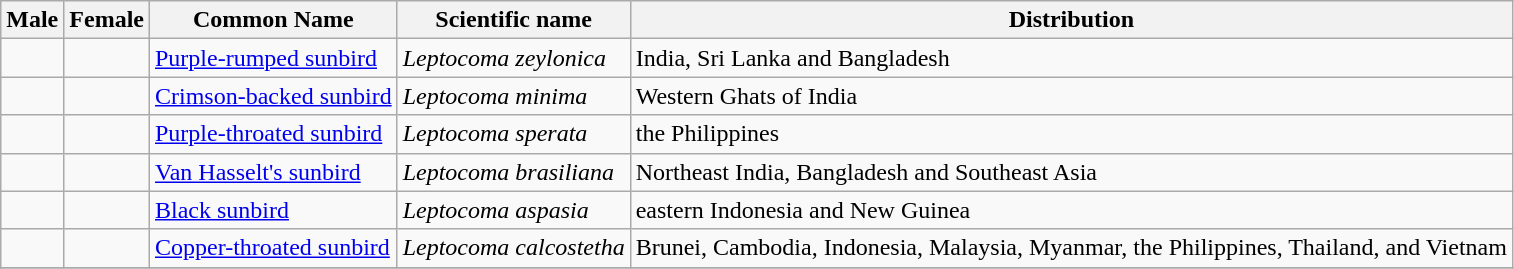<table class="wikitable">
<tr>
<th>Male</th>
<th>Female</th>
<th>Common Name</th>
<th>Scientific name</th>
<th>Distribution</th>
</tr>
<tr>
<td></td>
<td></td>
<td><a href='#'>Purple-rumped sunbird</a></td>
<td><em>Leptocoma zeylonica</em></td>
<td>India, Sri Lanka and Bangladesh</td>
</tr>
<tr>
<td></td>
<td></td>
<td><a href='#'>Crimson-backed sunbird</a></td>
<td><em>Leptocoma minima</em></td>
<td>Western Ghats of India</td>
</tr>
<tr>
<td></td>
<td></td>
<td><a href='#'>Purple-throated sunbird</a></td>
<td><em>Leptocoma sperata</em></td>
<td>the Philippines</td>
</tr>
<tr>
<td></td>
<td></td>
<td><a href='#'>Van Hasselt's sunbird</a></td>
<td><em>Leptocoma brasiliana</em></td>
<td>Northeast India, Bangladesh and Southeast Asia</td>
</tr>
<tr>
<td></td>
<td></td>
<td><a href='#'>Black sunbird</a></td>
<td><em>Leptocoma aspasia</em></td>
<td>eastern Indonesia and New Guinea</td>
</tr>
<tr>
<td></td>
<td></td>
<td><a href='#'>Copper-throated sunbird</a></td>
<td><em>Leptocoma calcostetha</em></td>
<td>Brunei, Cambodia, Indonesia, Malaysia, Myanmar, the Philippines, Thailand, and Vietnam</td>
</tr>
<tr>
</tr>
</table>
